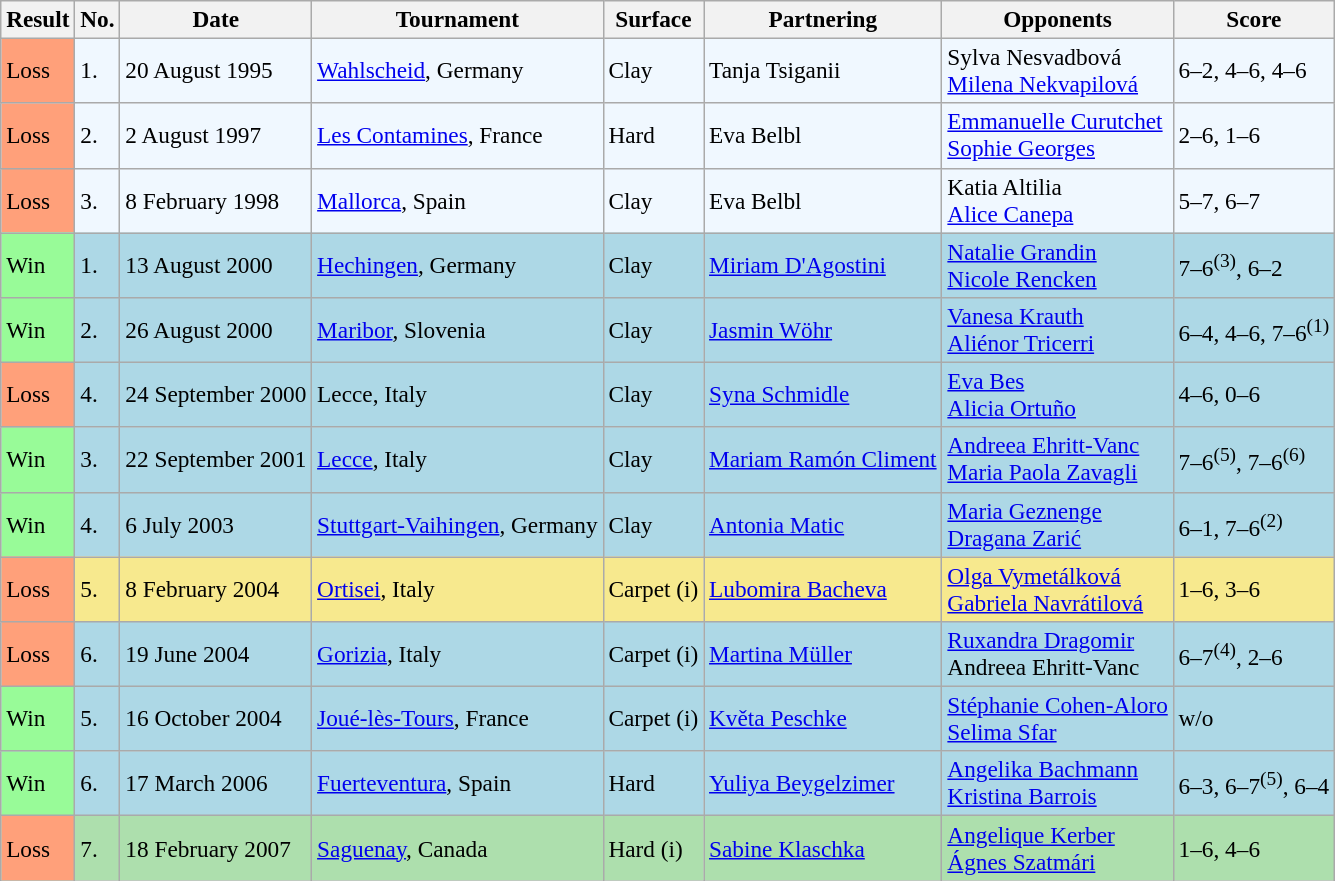<table class="sortable wikitable" style="font-size:97%">
<tr>
<th>Result</th>
<th>No.</th>
<th>Date</th>
<th>Tournament</th>
<th>Surface</th>
<th>Partnering</th>
<th>Opponents</th>
<th>Score</th>
</tr>
<tr style="background:#f0f8ff;">
<td style="background:#ffa07a;">Loss</td>
<td>1.</td>
<td>20 August 1995</td>
<td><a href='#'>Wahlscheid</a>, Germany</td>
<td>Clay</td>
<td> Tanja Tsiganii</td>
<td> Sylva Nesvadbová <br>  <a href='#'>Milena Nekvapilová</a></td>
<td>6–2, 4–6, 4–6</td>
</tr>
<tr style="background:#f0f8ff;">
<td style="background:#ffa07a;">Loss</td>
<td>2.</td>
<td>2 August 1997</td>
<td><a href='#'>Les Contamines</a>, France</td>
<td>Hard</td>
<td> Eva Belbl</td>
<td> <a href='#'>Emmanuelle Curutchet</a> <br>  <a href='#'>Sophie Georges</a></td>
<td>2–6, 1–6</td>
</tr>
<tr style="background:#f0f8ff;">
<td style="background:#ffa07a;">Loss</td>
<td>3.</td>
<td>8 February 1998</td>
<td><a href='#'>Mallorca</a>, Spain</td>
<td>Clay</td>
<td> Eva Belbl</td>
<td> Katia Altilia <br>  <a href='#'>Alice Canepa</a></td>
<td>5–7, 6–7</td>
</tr>
<tr style="background:lightblue;">
<td style="background:#98fb98;">Win</td>
<td>1.</td>
<td>13 August 2000</td>
<td><a href='#'>Hechingen</a>, Germany</td>
<td>Clay</td>
<td> <a href='#'>Miriam D'Agostini</a></td>
<td> <a href='#'>Natalie Grandin</a> <br>  <a href='#'>Nicole Rencken</a></td>
<td>7–6<sup>(3)</sup>, 6–2</td>
</tr>
<tr style="background:lightblue;">
<td style="background:#98fb98;">Win</td>
<td>2.</td>
<td>26 August 2000</td>
<td><a href='#'>Maribor</a>, Slovenia</td>
<td>Clay</td>
<td> <a href='#'>Jasmin Wöhr</a></td>
<td> <a href='#'>Vanesa Krauth</a> <br>  <a href='#'>Aliénor Tricerri</a></td>
<td>6–4, 4–6, 7–6<sup>(1)</sup></td>
</tr>
<tr style="background:lightblue;">
<td style="background:#ffa07a;">Loss</td>
<td>4.</td>
<td>24 September 2000</td>
<td>Lecce, Italy</td>
<td>Clay</td>
<td> <a href='#'>Syna Schmidle</a></td>
<td> <a href='#'>Eva Bes</a> <br>  <a href='#'>Alicia Ortuño</a></td>
<td>4–6, 0–6</td>
</tr>
<tr style="background:lightblue;">
<td style="background:#98fb98;">Win</td>
<td>3.</td>
<td>22 September 2001</td>
<td><a href='#'>Lecce</a>, Italy</td>
<td>Clay</td>
<td> <a href='#'>Mariam Ramón Climent</a></td>
<td> <a href='#'>Andreea Ehritt-Vanc</a> <br>  <a href='#'>Maria Paola Zavagli</a></td>
<td>7–6<sup>(5)</sup>, 7–6<sup>(6)</sup></td>
</tr>
<tr style="background:lightblue;">
<td style="background:#98fb98;">Win</td>
<td>4.</td>
<td>6 July 2003</td>
<td><a href='#'>Stuttgart-Vaihingen</a>, Germany</td>
<td>Clay</td>
<td> <a href='#'>Antonia Matic</a></td>
<td> <a href='#'>Maria Geznenge</a> <br>  <a href='#'>Dragana Zarić</a></td>
<td>6–1, 7–6<sup>(2)</sup></td>
</tr>
<tr bgcolor="#f7e98e">
<td style="background:#ffa07a;">Loss</td>
<td>5.</td>
<td>8 February 2004</td>
<td><a href='#'>Ortisei</a>, Italy</td>
<td>Carpet (i)</td>
<td> <a href='#'>Lubomira Bacheva</a></td>
<td> <a href='#'>Olga Vymetálková</a> <br>  <a href='#'>Gabriela Navrátilová</a></td>
<td>1–6, 3–6</td>
</tr>
<tr style="background:lightblue;">
<td style="background:#ffa07a;">Loss</td>
<td>6.</td>
<td>19 June 2004</td>
<td><a href='#'>Gorizia</a>, Italy</td>
<td>Carpet (i)</td>
<td> <a href='#'>Martina Müller</a></td>
<td> <a href='#'>Ruxandra Dragomir</a> <br>  Andreea Ehritt-Vanc</td>
<td>6–7<sup>(4)</sup>, 2–6</td>
</tr>
<tr style="background:lightblue;">
<td style="background:#98fb98;">Win</td>
<td>5.</td>
<td>16 October 2004</td>
<td><a href='#'>Joué-lès-Tours</a>, France</td>
<td>Carpet (i)</td>
<td> <a href='#'>Květa Peschke</a></td>
<td> <a href='#'>Stéphanie Cohen-Aloro</a> <br>  <a href='#'>Selima Sfar</a></td>
<td>w/o</td>
</tr>
<tr style="background:lightblue;">
<td style="background:#98fb98;">Win</td>
<td>6.</td>
<td>17 March 2006</td>
<td><a href='#'>Fuerteventura</a>, Spain</td>
<td>Hard</td>
<td> <a href='#'>Yuliya Beygelzimer</a></td>
<td> <a href='#'>Angelika Bachmann</a> <br>  <a href='#'>Kristina Barrois</a></td>
<td>6–3, 6–7<sup>(5)</sup>, 6–4</td>
</tr>
<tr style="background:#addfad;">
<td style="background:#ffa07a;">Loss</td>
<td>7.</td>
<td>18 February 2007</td>
<td><a href='#'>Saguenay</a>, Canada</td>
<td>Hard (i)</td>
<td> <a href='#'>Sabine Klaschka</a></td>
<td> <a href='#'>Angelique Kerber</a> <br>  <a href='#'>Ágnes Szatmári</a></td>
<td>1–6, 4–6</td>
</tr>
</table>
